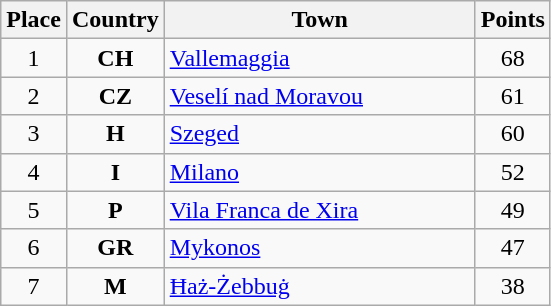<table class="wikitable" style="text-align;">
<tr>
<th width="25">Place</th>
<th width="25">Country</th>
<th width="200">Town</th>
<th width="25">Points</th>
</tr>
<tr>
<td align="center">1</td>
<td align="center"><strong>CH</strong></td>
<td align="left"><a href='#'>Vallemaggia</a></td>
<td align="center">68</td>
</tr>
<tr>
<td align="center">2</td>
<td align="center"><strong>CZ</strong></td>
<td align="left"><a href='#'>Veselí nad Moravou</a></td>
<td align="center">61</td>
</tr>
<tr>
<td align="center">3</td>
<td align="center"><strong>H</strong></td>
<td align="left"><a href='#'>Szeged</a></td>
<td align="center">60</td>
</tr>
<tr>
<td align="center">4</td>
<td align="center"><strong>I</strong></td>
<td align="left"><a href='#'>Milano</a></td>
<td align="center">52</td>
</tr>
<tr>
<td align="center">5</td>
<td align="center"><strong>P</strong></td>
<td align="left"><a href='#'>Vila Franca de Xira</a></td>
<td align="center">49</td>
</tr>
<tr>
<td align="center">6</td>
<td align="center"><strong>GR</strong></td>
<td align="left"><a href='#'>Mykonos</a></td>
<td align="center">47</td>
</tr>
<tr>
<td align="center">7</td>
<td align="center"><strong>M</strong></td>
<td align="left"><a href='#'>Ħaż-Żebbuġ</a></td>
<td align="center">38</td>
</tr>
</table>
